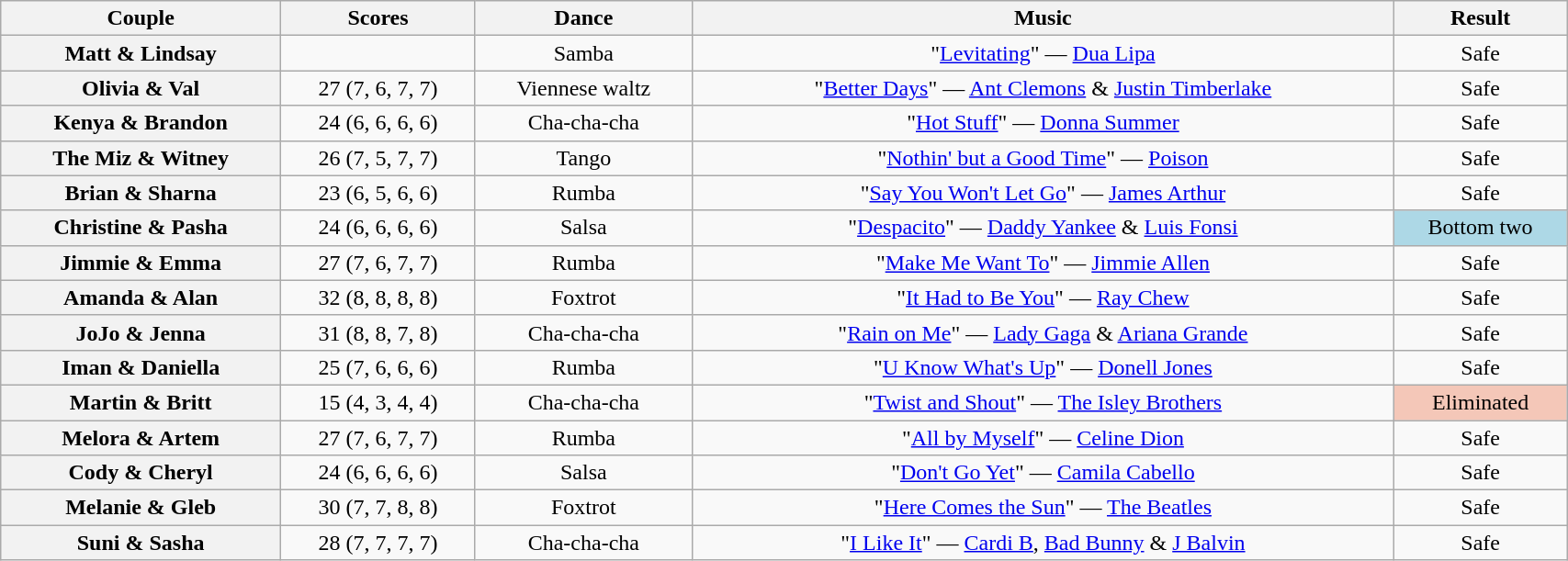<table class="wikitable sortable" style="text-align:center; width: 90%">
<tr>
<th scope="col">Couple</th>
<th scope="col">Scores</th>
<th scope="col" class="unsortable">Dance</th>
<th scope="col" class="unsortable">Music</th>
<th scope="col" class="unsortable">Result</th>
</tr>
<tr>
<th scope="row">Matt & Lindsay</th>
<td></td>
<td>Samba</td>
<td>"<a href='#'>Levitating</a>" — <a href='#'>Dua Lipa</a></td>
<td>Safe</td>
</tr>
<tr>
<th scope="row">Olivia & Val</th>
<td>27 (7, 6, 7, 7)</td>
<td>Viennese waltz</td>
<td>"<a href='#'>Better Days</a>" — <a href='#'>Ant Clemons</a> & <a href='#'>Justin Timberlake</a></td>
<td>Safe</td>
</tr>
<tr>
<th scope="row">Kenya & Brandon</th>
<td>24 (6, 6, 6, 6)</td>
<td>Cha-cha-cha</td>
<td>"<a href='#'>Hot Stuff</a>" — <a href='#'>Donna Summer</a></td>
<td>Safe</td>
</tr>
<tr>
<th scope="row">The Miz & Witney</th>
<td>26 (7, 5, 7, 7)</td>
<td>Tango</td>
<td>"<a href='#'>Nothin' but a Good Time</a>" — <a href='#'>Poison</a></td>
<td>Safe</td>
</tr>
<tr>
<th scope="row">Brian & Sharna</th>
<td>23 (6, 5, 6, 6)</td>
<td>Rumba</td>
<td>"<a href='#'>Say You Won't Let Go</a>" — <a href='#'>James Arthur</a></td>
<td>Safe</td>
</tr>
<tr>
<th scope="row">Christine & Pasha</th>
<td>24 (6, 6, 6, 6)</td>
<td>Salsa</td>
<td>"<a href='#'>Despacito</a>" — <a href='#'>Daddy Yankee</a> & <a href='#'>Luis Fonsi</a></td>
<td bgcolor=lightblue>Bottom two</td>
</tr>
<tr>
<th scope="row">Jimmie & Emma</th>
<td>27 (7, 6, 7, 7)</td>
<td>Rumba</td>
<td>"<a href='#'>Make Me Want To</a>" — <a href='#'>Jimmie Allen</a></td>
<td>Safe</td>
</tr>
<tr>
<th scope="row">Amanda & Alan</th>
<td>32 (8, 8, 8, 8)</td>
<td>Foxtrot</td>
<td>"<a href='#'>It Had to Be You</a>" — <a href='#'>Ray Chew</a></td>
<td>Safe</td>
</tr>
<tr>
<th scope="row">JoJo & Jenna</th>
<td>31 (8, 8, 7, 8)</td>
<td>Cha-cha-cha</td>
<td>"<a href='#'>Rain on Me</a>" — <a href='#'>Lady Gaga</a> & <a href='#'>Ariana Grande</a></td>
<td>Safe</td>
</tr>
<tr>
<th scope="row">Iman & Daniella</th>
<td>25 (7, 6, 6, 6)</td>
<td>Rumba</td>
<td>"<a href='#'>U Know What's Up</a>" — <a href='#'>Donell Jones</a></td>
<td>Safe</td>
</tr>
<tr>
<th scope="row">Martin & Britt</th>
<td>15 (4, 3, 4, 4)</td>
<td>Cha-cha-cha</td>
<td>"<a href='#'>Twist and Shout</a>" — <a href='#'>The Isley Brothers</a></td>
<td bgcolor=f4c7b8>Eliminated</td>
</tr>
<tr>
<th scope="row">Melora & Artem</th>
<td>27 (7, 6, 7, 7)</td>
<td>Rumba</td>
<td>"<a href='#'>All by Myself</a>" — <a href='#'>Celine Dion</a></td>
<td>Safe</td>
</tr>
<tr>
<th scope="row">Cody & Cheryl</th>
<td>24 (6, 6, 6, 6)</td>
<td>Salsa</td>
<td>"<a href='#'>Don't Go Yet</a>" — <a href='#'>Camila Cabello</a></td>
<td>Safe</td>
</tr>
<tr>
<th scope="row">Melanie & Gleb</th>
<td>30 (7, 7, 8, 8)</td>
<td>Foxtrot</td>
<td>"<a href='#'>Here Comes the Sun</a>" — <a href='#'>The Beatles</a></td>
<td>Safe</td>
</tr>
<tr>
<th scope="row">Suni & Sasha</th>
<td>28 (7, 7, 7, 7)</td>
<td>Cha-cha-cha</td>
<td>"<a href='#'>I Like It</a>" — <a href='#'>Cardi B</a>, <a href='#'>Bad Bunny</a> & <a href='#'>J Balvin</a></td>
<td>Safe</td>
</tr>
</table>
